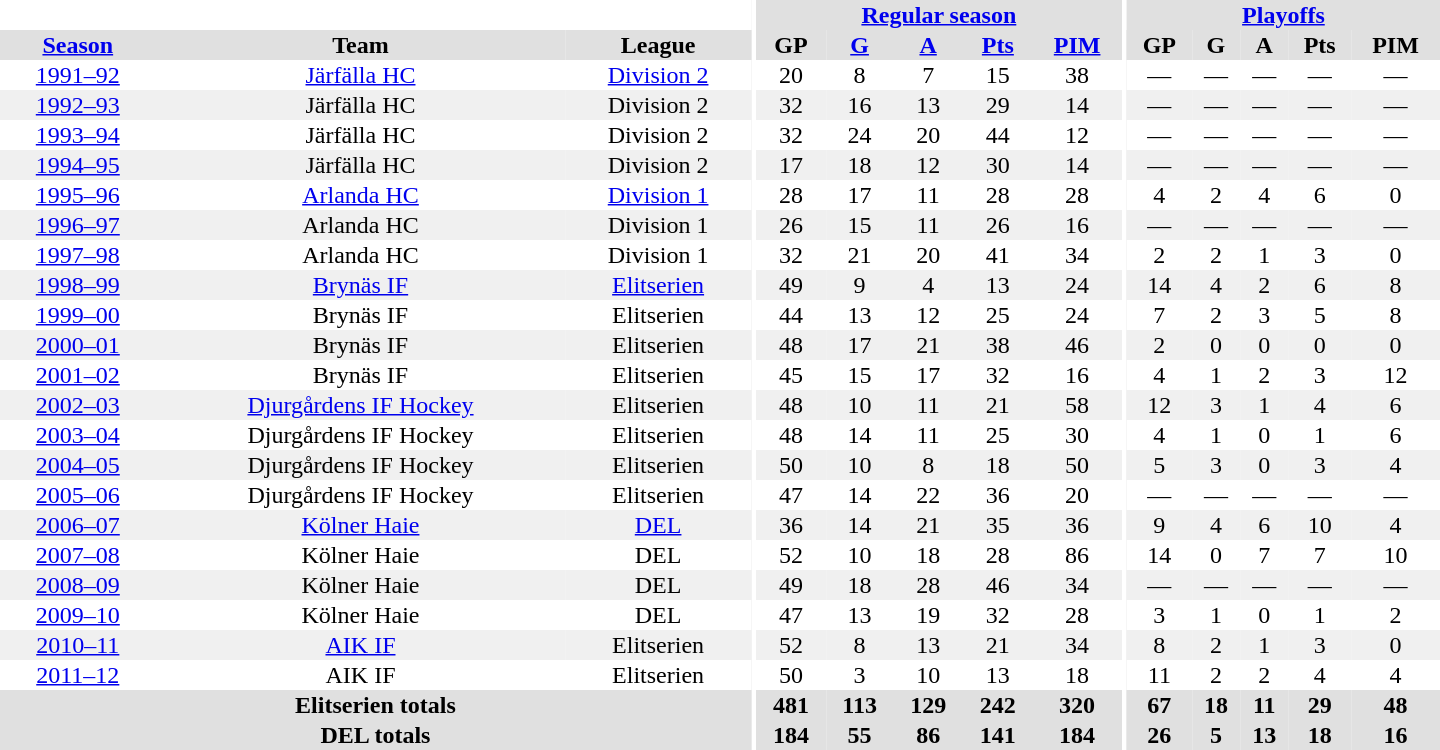<table border="0" cellpadding="1" cellspacing="0" style="text-align:center; width:60em">
<tr bgcolor="#e0e0e0">
<th colspan="3" bgcolor="#ffffff"></th>
<th rowspan="99" bgcolor="#ffffff"></th>
<th colspan="5"><a href='#'>Regular season</a></th>
<th rowspan="99" bgcolor="#ffffff"></th>
<th colspan="5"><a href='#'>Playoffs</a></th>
</tr>
<tr bgcolor="#e0e0e0">
<th><a href='#'>Season</a></th>
<th>Team</th>
<th>League</th>
<th>GP</th>
<th><a href='#'>G</a></th>
<th><a href='#'>A</a></th>
<th><a href='#'>Pts</a></th>
<th><a href='#'>PIM</a></th>
<th>GP</th>
<th>G</th>
<th>A</th>
<th>Pts</th>
<th>PIM</th>
</tr>
<tr>
<td><a href='#'>1991–92</a></td>
<td><a href='#'>Järfälla HC</a></td>
<td><a href='#'>Division 2</a></td>
<td>20</td>
<td>8</td>
<td>7</td>
<td>15</td>
<td>38</td>
<td>—</td>
<td>—</td>
<td>—</td>
<td>—</td>
<td>—</td>
</tr>
<tr bgcolor="#f0f0f0">
<td><a href='#'>1992–93</a></td>
<td>Järfälla HC</td>
<td>Division 2</td>
<td>32</td>
<td>16</td>
<td>13</td>
<td>29</td>
<td>14</td>
<td>—</td>
<td>—</td>
<td>—</td>
<td>—</td>
<td>—</td>
</tr>
<tr>
<td><a href='#'>1993–94</a></td>
<td>Järfälla HC</td>
<td>Division 2</td>
<td>32</td>
<td>24</td>
<td>20</td>
<td>44</td>
<td>12</td>
<td>—</td>
<td>—</td>
<td>—</td>
<td>—</td>
<td>—</td>
</tr>
<tr bgcolor="#f0f0f0">
<td><a href='#'>1994–95</a></td>
<td>Järfälla HC</td>
<td>Division 2</td>
<td>17</td>
<td>18</td>
<td>12</td>
<td>30</td>
<td>14</td>
<td>—</td>
<td>—</td>
<td>—</td>
<td>—</td>
<td>—</td>
</tr>
<tr>
<td><a href='#'>1995–96</a></td>
<td><a href='#'>Arlanda HC</a></td>
<td><a href='#'>Division 1</a></td>
<td>28</td>
<td>17</td>
<td>11</td>
<td>28</td>
<td>28</td>
<td>4</td>
<td>2</td>
<td>4</td>
<td>6</td>
<td>0</td>
</tr>
<tr bgcolor="#f0f0f0">
<td><a href='#'>1996–97</a></td>
<td>Arlanda HC</td>
<td>Division 1</td>
<td>26</td>
<td>15</td>
<td>11</td>
<td>26</td>
<td>16</td>
<td>—</td>
<td>—</td>
<td>—</td>
<td>—</td>
<td>—</td>
</tr>
<tr>
<td><a href='#'>1997–98</a></td>
<td>Arlanda HC</td>
<td>Division 1</td>
<td>32</td>
<td>21</td>
<td>20</td>
<td>41</td>
<td>34</td>
<td>2</td>
<td>2</td>
<td>1</td>
<td>3</td>
<td>0</td>
</tr>
<tr bgcolor="#f0f0f0">
<td><a href='#'>1998–99</a></td>
<td><a href='#'>Brynäs IF</a></td>
<td><a href='#'>Elitserien</a></td>
<td>49</td>
<td>9</td>
<td>4</td>
<td>13</td>
<td>24</td>
<td>14</td>
<td>4</td>
<td>2</td>
<td>6</td>
<td>8</td>
</tr>
<tr>
<td><a href='#'>1999–00</a></td>
<td>Brynäs IF</td>
<td>Elitserien</td>
<td>44</td>
<td>13</td>
<td>12</td>
<td>25</td>
<td>24</td>
<td>7</td>
<td>2</td>
<td>3</td>
<td>5</td>
<td>8</td>
</tr>
<tr bgcolor="#f0f0f0">
<td><a href='#'>2000–01</a></td>
<td>Brynäs IF</td>
<td>Elitserien</td>
<td>48</td>
<td>17</td>
<td>21</td>
<td>38</td>
<td>46</td>
<td>2</td>
<td>0</td>
<td>0</td>
<td>0</td>
<td>0</td>
</tr>
<tr>
<td><a href='#'>2001–02</a></td>
<td>Brynäs IF</td>
<td>Elitserien</td>
<td>45</td>
<td>15</td>
<td>17</td>
<td>32</td>
<td>16</td>
<td>4</td>
<td>1</td>
<td>2</td>
<td>3</td>
<td>12</td>
</tr>
<tr bgcolor="#f0f0f0">
<td><a href='#'>2002–03</a></td>
<td><a href='#'>Djurgårdens IF Hockey</a></td>
<td>Elitserien</td>
<td>48</td>
<td>10</td>
<td>11</td>
<td>21</td>
<td>58</td>
<td>12</td>
<td>3</td>
<td>1</td>
<td>4</td>
<td>6</td>
</tr>
<tr>
<td><a href='#'>2003–04</a></td>
<td>Djurgårdens IF Hockey</td>
<td>Elitserien</td>
<td>48</td>
<td>14</td>
<td>11</td>
<td>25</td>
<td>30</td>
<td>4</td>
<td>1</td>
<td>0</td>
<td>1</td>
<td>6</td>
</tr>
<tr bgcolor="#f0f0f0">
<td><a href='#'>2004–05</a></td>
<td>Djurgårdens IF Hockey</td>
<td>Elitserien</td>
<td>50</td>
<td>10</td>
<td>8</td>
<td>18</td>
<td>50</td>
<td>5</td>
<td>3</td>
<td>0</td>
<td>3</td>
<td>4</td>
</tr>
<tr>
<td><a href='#'>2005–06</a></td>
<td>Djurgårdens IF Hockey</td>
<td>Elitserien</td>
<td>47</td>
<td>14</td>
<td>22</td>
<td>36</td>
<td>20</td>
<td>—</td>
<td>—</td>
<td>—</td>
<td>—</td>
<td>—</td>
</tr>
<tr bgcolor="#f0f0f0">
<td><a href='#'>2006–07</a></td>
<td><a href='#'>Kölner Haie</a></td>
<td><a href='#'>DEL</a></td>
<td>36</td>
<td>14</td>
<td>21</td>
<td>35</td>
<td>36</td>
<td>9</td>
<td>4</td>
<td>6</td>
<td>10</td>
<td>4</td>
</tr>
<tr>
<td><a href='#'>2007–08</a></td>
<td>Kölner Haie</td>
<td>DEL</td>
<td>52</td>
<td>10</td>
<td>18</td>
<td>28</td>
<td>86</td>
<td>14</td>
<td>0</td>
<td>7</td>
<td>7</td>
<td>10</td>
</tr>
<tr bgcolor="#f0f0f0">
<td><a href='#'>2008–09</a></td>
<td>Kölner Haie</td>
<td>DEL</td>
<td>49</td>
<td>18</td>
<td>28</td>
<td>46</td>
<td>34</td>
<td>—</td>
<td>—</td>
<td>—</td>
<td>—</td>
<td>—</td>
</tr>
<tr>
<td><a href='#'>2009–10</a></td>
<td>Kölner Haie</td>
<td>DEL</td>
<td>47</td>
<td>13</td>
<td>19</td>
<td>32</td>
<td>28</td>
<td>3</td>
<td>1</td>
<td>0</td>
<td>1</td>
<td>2</td>
</tr>
<tr bgcolor="#f0f0f0">
<td><a href='#'>2010–11</a></td>
<td><a href='#'>AIK IF</a></td>
<td>Elitserien</td>
<td>52</td>
<td>8</td>
<td>13</td>
<td>21</td>
<td>34</td>
<td>8</td>
<td>2</td>
<td>1</td>
<td>3</td>
<td>0</td>
</tr>
<tr>
<td><a href='#'>2011–12</a></td>
<td>AIK IF</td>
<td>Elitserien</td>
<td>50</td>
<td>3</td>
<td>10</td>
<td>13</td>
<td>18</td>
<td>11</td>
<td>2</td>
<td>2</td>
<td>4</td>
<td>4</td>
</tr>
<tr>
</tr>
<tr ALIGN="center" bgcolor="#e0e0e0">
<th colspan="3">Elitserien totals</th>
<th ALIGN="center">481</th>
<th ALIGN="center">113</th>
<th ALIGN="center">129</th>
<th ALIGN="center">242</th>
<th ALIGN="center">320</th>
<th ALIGN="center">67</th>
<th ALIGN="center">18</th>
<th ALIGN="center">11</th>
<th ALIGN="center">29</th>
<th ALIGN="center">48</th>
</tr>
<tr>
</tr>
<tr ALIGN="center" bgcolor="#e0e0e0">
<th colspan="3">DEL totals</th>
<th ALIGN="center">184</th>
<th ALIGN="center">55</th>
<th ALIGN="center">86</th>
<th ALIGN="center">141</th>
<th ALIGN="center">184</th>
<th ALIGN="center">26</th>
<th ALIGN="center">5</th>
<th ALIGN="center">13</th>
<th ALIGN="center">18</th>
<th ALIGN="center">16</th>
</tr>
</table>
